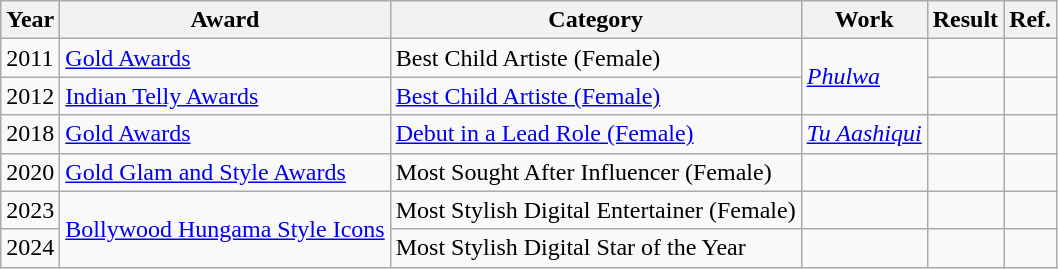<table class="wikitable sortable">
<tr>
<th>Year</th>
<th>Award</th>
<th>Category</th>
<th>Work</th>
<th>Result</th>
<th>Ref.</th>
</tr>
<tr>
<td>2011</td>
<td><a href='#'>Gold Awards</a></td>
<td>Best Child Artiste (Female)</td>
<td rowspan="2"><em><a href='#'>Phulwa</a></em></td>
<td></td>
<td></td>
</tr>
<tr>
<td>2012</td>
<td><a href='#'>Indian Telly Awards</a></td>
<td><a href='#'>Best Child Artiste (Female)</a></td>
<td></td>
<td></td>
</tr>
<tr>
<td>2018</td>
<td><a href='#'>Gold Awards</a></td>
<td><a href='#'>Debut in a Lead Role (Female)</a></td>
<td><em><a href='#'>Tu Aashiqui</a></em></td>
<td></td>
<td></td>
</tr>
<tr>
<td>2020</td>
<td><a href='#'>Gold Glam and Style Awards</a></td>
<td>Most Sought After Influencer (Female)</td>
<td></td>
<td></td>
<td></td>
</tr>
<tr>
<td>2023</td>
<td rowspan="2"><a href='#'>Bollywood Hungama Style Icons</a></td>
<td>Most Stylish Digital Entertainer (Female)</td>
<td></td>
<td></td>
<td></td>
</tr>
<tr>
<td>2024</td>
<td>Most Stylish Digital Star of the Year</td>
<td></td>
<td></td>
<td></td>
</tr>
</table>
